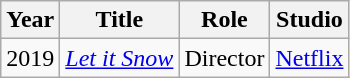<table class="wikitable">
<tr>
<th>Year</th>
<th>Title</th>
<th>Role</th>
<th>Studio</th>
</tr>
<tr>
<td>2019</td>
<td><em><a href='#'>Let it Snow</a></em></td>
<td>Director</td>
<td><a href='#'>Netflix</a></td>
</tr>
</table>
